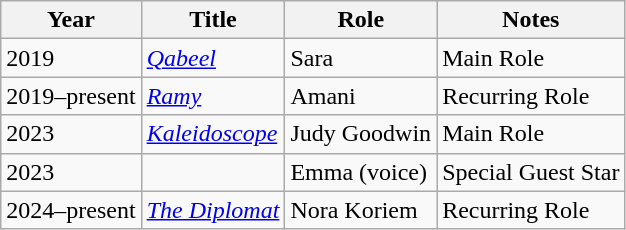<table class="wikitable sortable">
<tr>
<th>Year</th>
<th>Title</th>
<th>Role</th>
<th class="unsortable">Notes</th>
</tr>
<tr>
<td>2019</td>
<td><em><a href='#'>Qabeel</a></em></td>
<td>Sara</td>
<td>Main Role</td>
</tr>
<tr>
<td>2019–present</td>
<td><em><a href='#'>Ramy</a></em></td>
<td>Amani</td>
<td>Recurring Role</td>
</tr>
<tr>
<td>2023</td>
<td><em><a href='#'>Kaleidoscope</a></em></td>
<td>Judy Goodwin</td>
<td>Main Role</td>
</tr>
<tr>
<td>2023</td>
<td><em></em></td>
<td>Emma (voice)</td>
<td>Special Guest Star</td>
</tr>
<tr>
<td>2024–present</td>
<td><a href='#'><em>The Diplomat</em></a></td>
<td>Nora Koriem</td>
<td>Recurring Role</td>
</tr>
</table>
